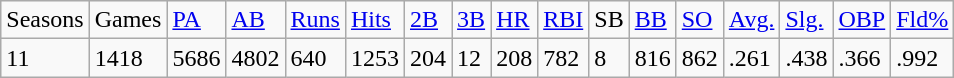<table class="wikitable">
<tr>
<td>Seasons</td>
<td>Games</td>
<td><a href='#'>PA</a></td>
<td><a href='#'>AB</a></td>
<td><a href='#'>Runs</a></td>
<td><a href='#'>Hits</a></td>
<td><a href='#'>2B</a></td>
<td><a href='#'>3B</a></td>
<td><a href='#'>HR</a></td>
<td><a href='#'>RBI</a></td>
<td>SB</td>
<td><a href='#'>BB</a></td>
<td><a href='#'>SO</a></td>
<td><a href='#'>Avg.</a></td>
<td><a href='#'>Slg.</a></td>
<td><a href='#'>OBP</a></td>
<td><a href='#'>Fld%</a></td>
</tr>
<tr>
<td>11</td>
<td>1418</td>
<td>5686</td>
<td>4802</td>
<td>640</td>
<td>1253</td>
<td>204</td>
<td>12</td>
<td>208</td>
<td>782</td>
<td>8</td>
<td>816</td>
<td>862</td>
<td>.261</td>
<td>.438</td>
<td>.366</td>
<td>.992</td>
</tr>
</table>
